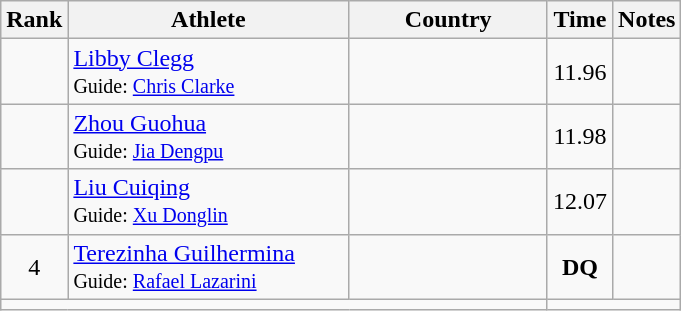<table class="wikitable sortable" style="text-align:center">
<tr>
<th>Rank</th>
<th style="width:180px">Athlete</th>
<th style="width:125px">Country</th>
<th>Time</th>
<th>Notes</th>
</tr>
<tr>
<td></td>
<td style="text-align:left;"><a href='#'>Libby Clegg </a><br><small>Guide: <a href='#'>Chris Clarke</a> </small></td>
<td style="text-align:left;"></td>
<td>11.96</td>
<td></td>
</tr>
<tr>
<td></td>
<td style="text-align:left;"><a href='#'>Zhou Guohua</a><br><small>Guide: <a href='#'>Jia Dengpu</a> </small></td>
<td style="text-align:left;"></td>
<td>11.98</td>
<td></td>
</tr>
<tr>
<td></td>
<td style="text-align:left;"><a href='#'>Liu Cuiqing</a><br><small>Guide: <a href='#'>Xu Donglin</a> </small></td>
<td style="text-align:left;"></td>
<td>12.07</td>
<td></td>
</tr>
<tr>
<td>4</td>
<td style="text-align:left;"><a href='#'>Terezinha Guilhermina</a><br><small>Guide: <a href='#'>Rafael Lazarini</a> </small></td>
<td style="text-align:left;"></td>
<td><strong>DQ</strong></td>
<td></td>
</tr>
<tr class="sortbottom">
<td colspan="3"></td>
<td colspan="2"></td>
</tr>
</table>
